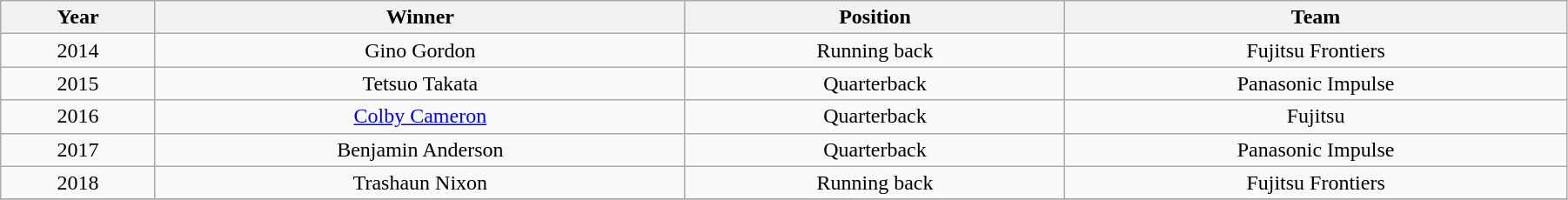<table class="wikitable" style="text-align:Center;width:95%;">
<tr>
<th>Year</th>
<th>Winner</th>
<th>Position</th>
<th>Team</th>
</tr>
<tr>
<td>2014</td>
<td>Gino Gordon</td>
<td>Running back</td>
<td>Fujitsu Frontiers</td>
</tr>
<tr>
<td>2015</td>
<td>Tetsuo Takata<br></td>
<td>Quarterback</td>
<td>Panasonic Impulse</td>
</tr>
<tr>
<td>2016</td>
<td><a href='#'>Colby Cameron</a><br></td>
<td>Quarterback</td>
<td>Fujitsu</td>
</tr>
<tr>
<td>2017</td>
<td>Benjamin Anderson<br></td>
<td>Quarterback</td>
<td>Panasonic Impulse</td>
</tr>
<tr>
<td>2018</td>
<td>Trashaun Nixon</td>
<td>Running back</td>
<td>Fujitsu Frontiers</td>
</tr>
<tr>
</tr>
</table>
